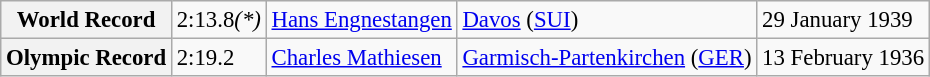<table class="wikitable" style="font-size:95%;">
<tr>
<th>World Record</th>
<td>2:13.8<em>(*)</em></td>
<td> <a href='#'>Hans Engnestangen</a></td>
<td><a href='#'>Davos</a> (<a href='#'>SUI</a>)</td>
<td>29 January 1939</td>
</tr>
<tr>
<th>Olympic Record</th>
<td>2:19.2</td>
<td> <a href='#'>Charles Mathiesen</a></td>
<td><a href='#'>Garmisch-Partenkirchen</a> (<a href='#'>GER</a>)</td>
<td>13 February 1936</td>
</tr>
</table>
